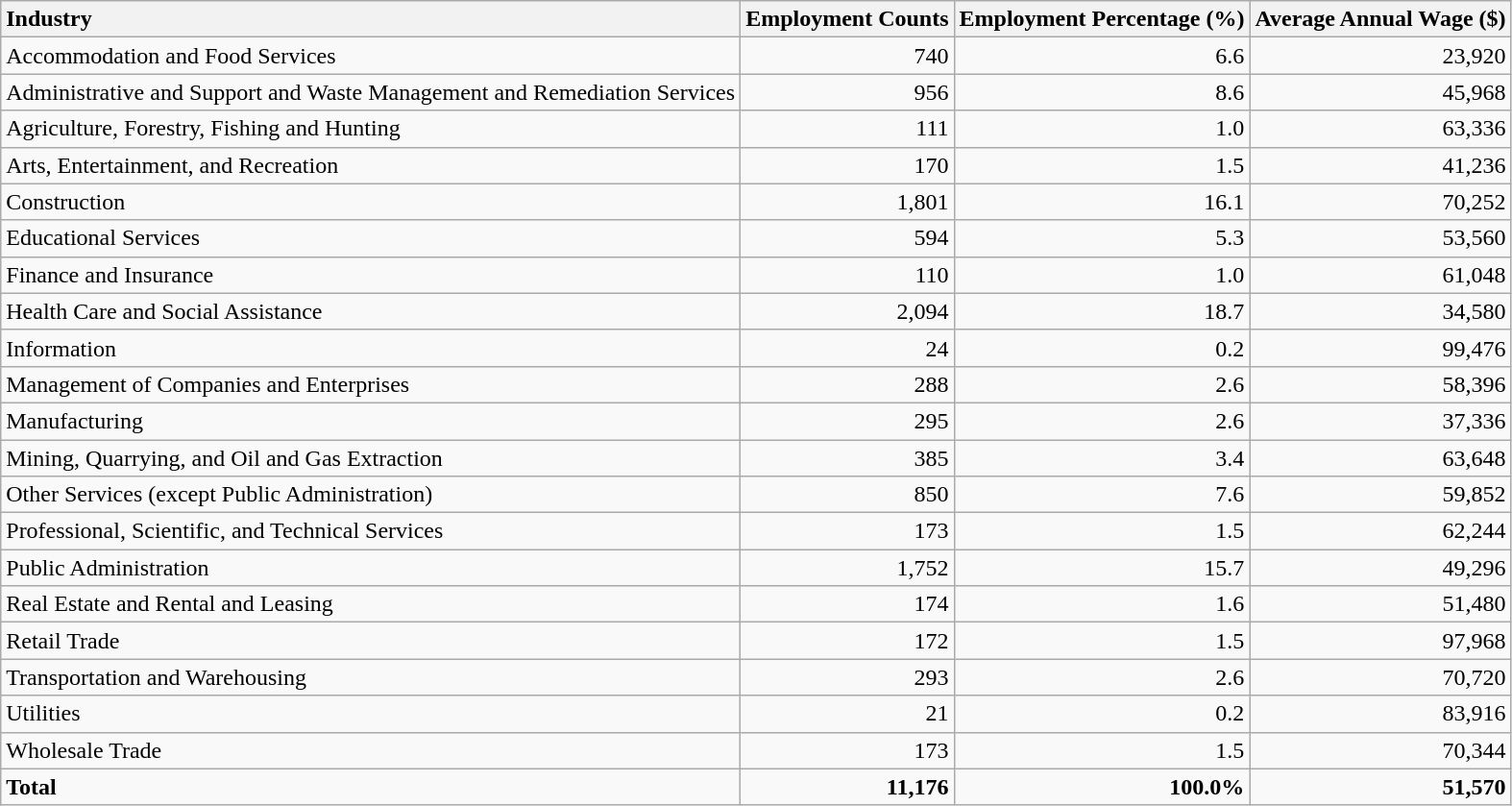<table class="wikitable sortable">
<tr>
<th style="text-align:left;">Industry</th>
<th style="text-align:right;">Employment Counts</th>
<th style="text-align:right;">Employment Percentage (%)</th>
<th style="text-align:right;">Average Annual Wage ($)</th>
</tr>
<tr>
<td style="text-align:left;">Accommodation and Food Services</td>
<td style="text-align:right;">740</td>
<td style="text-align:right;">6.6</td>
<td style="text-align:right;">23,920</td>
</tr>
<tr>
<td style="text-align:left;">Administrative and Support and Waste Management and Remediation Services</td>
<td style="text-align:right;">956</td>
<td style="text-align:right;">8.6</td>
<td style="text-align:right;">45,968</td>
</tr>
<tr>
<td style="text-align:left;">Agriculture, Forestry, Fishing and Hunting</td>
<td style="text-align:right;">111</td>
<td style="text-align:right;">1.0</td>
<td style="text-align:right;">63,336</td>
</tr>
<tr>
<td style="text-align:left;">Arts, Entertainment, and Recreation</td>
<td style="text-align:right;">170</td>
<td style="text-align:right;">1.5</td>
<td style="text-align:right;">41,236</td>
</tr>
<tr>
<td style="text-align:left;">Construction</td>
<td style="text-align:right;">1,801</td>
<td style="text-align:right;">16.1</td>
<td style="text-align:right;">70,252</td>
</tr>
<tr>
<td style="text-align:left;">Educational Services</td>
<td style="text-align:right;">594</td>
<td style="text-align:right;">5.3</td>
<td style="text-align:right;">53,560</td>
</tr>
<tr>
<td style="text-align:left;">Finance and Insurance</td>
<td style="text-align:right;">110</td>
<td style="text-align:right;">1.0</td>
<td style="text-align:right;">61,048</td>
</tr>
<tr>
<td style="text-align:left;">Health Care and Social Assistance</td>
<td style="text-align:right;">2,094</td>
<td style="text-align:right;">18.7</td>
<td style="text-align:right;">34,580</td>
</tr>
<tr>
<td style="text-align:left;">Information</td>
<td style="text-align:right;">24</td>
<td style="text-align:right;">0.2</td>
<td style="text-align:right;">99,476</td>
</tr>
<tr>
<td style="text-align:left;">Management of Companies and Enterprises</td>
<td style="text-align:right;">288</td>
<td style="text-align:right;">2.6</td>
<td style="text-align:right;">58,396</td>
</tr>
<tr>
<td style="text-align:left;">Manufacturing</td>
<td style="text-align:right;">295</td>
<td style="text-align:right;">2.6</td>
<td style="text-align:right;">37,336</td>
</tr>
<tr>
<td style="text-align:left;">Mining, Quarrying, and Oil and Gas Extraction</td>
<td style="text-align:right;">385</td>
<td style="text-align:right;">3.4</td>
<td style="text-align:right;">63,648</td>
</tr>
<tr>
<td style="text-align:left;">Other Services (except Public Administration)</td>
<td style="text-align:right;">850</td>
<td style="text-align:right;">7.6</td>
<td style="text-align:right;">59,852</td>
</tr>
<tr>
<td style="text-align:left;">Professional, Scientific, and Technical Services</td>
<td style="text-align:right;">173</td>
<td style="text-align:right;">1.5</td>
<td style="text-align:right;">62,244</td>
</tr>
<tr>
<td style="text-align:left;">Public Administration</td>
<td style="text-align:right;">1,752</td>
<td style="text-align:right;">15.7</td>
<td style="text-align:right;">49,296</td>
</tr>
<tr>
<td style="text-align:left;">Real Estate and Rental and Leasing</td>
<td style="text-align:right;">174</td>
<td style="text-align:right;">1.6</td>
<td style="text-align:right;">51,480</td>
</tr>
<tr>
<td style="text-align:left;">Retail Trade</td>
<td style="text-align:right;">172</td>
<td style="text-align:right;">1.5</td>
<td style="text-align:right;">97,968</td>
</tr>
<tr>
<td style="text-align:left;">Transportation and Warehousing</td>
<td style="text-align:right;">293</td>
<td style="text-align:right;">2.6</td>
<td style="text-align:right;">70,720</td>
</tr>
<tr>
<td style="text-align:left;">Utilities</td>
<td style="text-align:right;">21</td>
<td style="text-align:right;">0.2</td>
<td style="text-align:right;">83,916</td>
</tr>
<tr>
<td style="text-align:left;">Wholesale Trade</td>
<td style="text-align:right;">173</td>
<td style="text-align:right;">1.5</td>
<td style="text-align:right;">70,344</td>
</tr>
<tr>
<td style="text-align:left; font-weight:bold;"><strong>Total</strong></td>
<td style="text-align:right; font-weight:bold;"><strong>11,176</strong></td>
<td style="text-align:right; font-weight:bold;"><strong>100.0%</strong></td>
<td style="text-align:right; font-weight:bold;"><strong>51,570</strong></td>
</tr>
</table>
